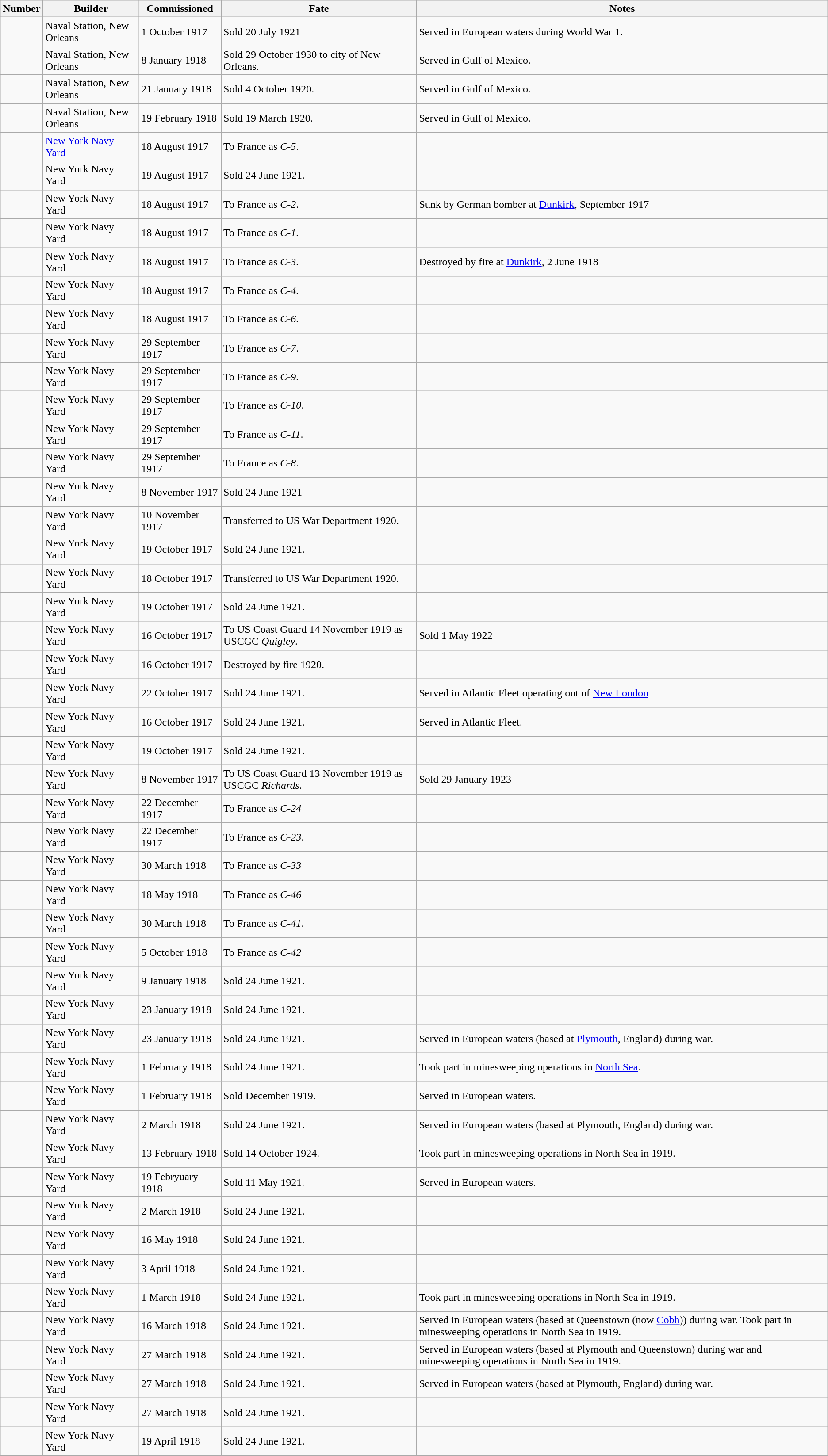<table class="wikitable">
<tr>
<th>Number</th>
<th>Builder</th>
<th>Commissioned</th>
<th>Fate</th>
<th>Notes</th>
</tr>
<tr>
<td></td>
<td>Naval Station, New Orleans</td>
<td>1 October 1917</td>
<td>Sold 20 July 1921</td>
<td>Served in European waters during World War 1.</td>
</tr>
<tr>
<td></td>
<td>Naval Station, New Orleans</td>
<td>8 January 1918</td>
<td>Sold 29 October 1930 to city of New Orleans.</td>
<td>Served in Gulf of Mexico.</td>
</tr>
<tr>
<td></td>
<td>Naval Station, New Orleans</td>
<td>21 January 1918</td>
<td>Sold 4 October 1920.</td>
<td>Served in Gulf of Mexico.</td>
</tr>
<tr>
<td></td>
<td>Naval Station, New Orleans</td>
<td>19 February 1918</td>
<td>Sold 19 March 1920.</td>
<td>Served in Gulf of Mexico.</td>
</tr>
<tr>
<td></td>
<td><a href='#'>New York Navy Yard</a></td>
<td>18 August 1917</td>
<td>To France as <em>C-5</em>.</td>
<td></td>
</tr>
<tr>
<td></td>
<td>New York Navy Yard</td>
<td>19 August 1917</td>
<td>Sold 24 June 1921.</td>
<td></td>
</tr>
<tr>
<td></td>
<td>New York Navy Yard</td>
<td>18 August 1917</td>
<td>To France as <em>C-2</em>.</td>
<td>Sunk by German bomber at <a href='#'>Dunkirk</a>, September 1917</td>
</tr>
<tr>
<td></td>
<td>New York Navy Yard</td>
<td>18 August 1917</td>
<td>To France as <em>C-1</em>.</td>
<td></td>
</tr>
<tr>
<td></td>
<td>New York Navy Yard</td>
<td>18 August 1917</td>
<td>To France as <em>C-3</em>.</td>
<td>Destroyed by fire at <a href='#'>Dunkirk</a>, 2 June 1918</td>
</tr>
<tr>
<td></td>
<td>New York Navy Yard</td>
<td>18 August 1917</td>
<td>To France as <em>C-4</em>.</td>
<td></td>
</tr>
<tr>
<td></td>
<td>New York Navy Yard</td>
<td>18 August 1917</td>
<td>To France as <em>C-6</em>.</td>
<td></td>
</tr>
<tr>
<td></td>
<td>New York Navy Yard</td>
<td>29 September 1917</td>
<td>To France as <em>C-7</em>.</td>
<td></td>
</tr>
<tr>
<td></td>
<td>New York Navy Yard</td>
<td>29 September 1917</td>
<td>To France as <em>C-9</em>.</td>
<td></td>
</tr>
<tr>
<td></td>
<td>New York Navy Yard</td>
<td>29 September 1917</td>
<td>To France as <em>C-10</em>.</td>
<td></td>
</tr>
<tr>
<td></td>
<td>New York Navy Yard</td>
<td>29 September 1917</td>
<td>To France as <em>C-11</em>.</td>
<td></td>
</tr>
<tr>
<td></td>
<td>New York Navy Yard</td>
<td>29 September 1917</td>
<td>To France as <em>C-8</em>.</td>
<td></td>
</tr>
<tr>
<td></td>
<td>New York Navy Yard</td>
<td>8 November 1917</td>
<td>Sold 24 June 1921</td>
<td></td>
</tr>
<tr>
<td></td>
<td>New York Navy Yard</td>
<td>10 November 1917</td>
<td>Transferred to US War Department 1920.</td>
<td></td>
</tr>
<tr>
<td></td>
<td>New York Navy Yard</td>
<td>19 October 1917</td>
<td>Sold 24 June 1921.</td>
<td></td>
</tr>
<tr>
<td></td>
<td>New York Navy Yard</td>
<td>18 October 1917</td>
<td>Transferred to US War Department 1920.</td>
<td></td>
</tr>
<tr>
<td></td>
<td>New York Navy Yard</td>
<td>19 October 1917</td>
<td>Sold 24 June 1921.</td>
<td></td>
</tr>
<tr>
<td></td>
<td>New York Navy Yard</td>
<td>16 October 1917</td>
<td>To US Coast Guard 14 November 1919 as USCGC <em>Quigley</em>.</td>
<td>Sold 1 May 1922</td>
</tr>
<tr>
<td></td>
<td>New York Navy Yard</td>
<td>16 October 1917</td>
<td>Destroyed by fire 1920.</td>
<td></td>
</tr>
<tr>
<td></td>
<td>New York Navy Yard</td>
<td>22 October 1917</td>
<td>Sold 24 June 1921.</td>
<td>Served in Atlantic Fleet operating out of <a href='#'>New London</a></td>
</tr>
<tr>
<td></td>
<td>New York Navy Yard</td>
<td>16 October 1917</td>
<td>Sold 24 June 1921.</td>
<td>Served in Atlantic Fleet.</td>
</tr>
<tr>
<td></td>
<td>New York Navy Yard</td>
<td>19 October 1917</td>
<td>Sold 24 June 1921.</td>
<td></td>
</tr>
<tr>
<td></td>
<td>New York Navy Yard</td>
<td>8 November 1917</td>
<td>To US Coast Guard 13 November 1919 as USCGC <em>Richards</em>.</td>
<td>Sold 29 January 1923</td>
</tr>
<tr>
<td></td>
<td>New York Navy Yard</td>
<td>22 December 1917</td>
<td>To France as <em>C-24</em></td>
<td></td>
</tr>
<tr>
<td></td>
<td>New York Navy Yard</td>
<td>22 December 1917</td>
<td>To France as <em>C-23</em>.</td>
<td></td>
</tr>
<tr>
<td></td>
<td>New York Navy Yard</td>
<td>30 March 1918</td>
<td>To France as <em>C-33</em></td>
<td></td>
</tr>
<tr>
<td></td>
<td>New York Navy Yard</td>
<td>18 May 1918</td>
<td>To France as <em>C-46</em></td>
<td></td>
</tr>
<tr>
<td></td>
<td>New York Navy Yard</td>
<td>30 March 1918</td>
<td>To France as <em>C-41</em>.</td>
<td></td>
</tr>
<tr>
<td></td>
<td>New York Navy Yard</td>
<td>5 October 1918</td>
<td>To France as <em>C-42</em></td>
<td></td>
</tr>
<tr>
<td></td>
<td>New York Navy Yard</td>
<td>9 January 1918</td>
<td>Sold 24 June 1921.</td>
<td></td>
</tr>
<tr>
<td></td>
<td>New York Navy Yard</td>
<td>23 January 1918</td>
<td>Sold 24 June 1921.</td>
<td></td>
</tr>
<tr>
<td></td>
<td>New York Navy Yard</td>
<td>23 January 1918</td>
<td>Sold 24 June 1921.</td>
<td>Served in European waters (based at <a href='#'>Plymouth</a>, England) during war.</td>
</tr>
<tr>
<td></td>
<td>New York Navy Yard</td>
<td>1 February 1918</td>
<td>Sold 24 June 1921.</td>
<td>Took part in minesweeping operations in <a href='#'>North Sea</a>.</td>
</tr>
<tr>
<td></td>
<td>New York Navy Yard</td>
<td>1 February 1918</td>
<td>Sold December 1919.</td>
<td>Served in European waters.</td>
</tr>
<tr>
<td></td>
<td>New York Navy Yard</td>
<td>2 March 1918</td>
<td>Sold 24 June 1921.</td>
<td>Served in European waters (based at Plymouth, England) during war.</td>
</tr>
<tr>
<td></td>
<td>New York Navy Yard</td>
<td>13 February 1918</td>
<td>Sold 14 October 1924.</td>
<td>Took part in minesweeping operations in North Sea in 1919.</td>
</tr>
<tr>
<td></td>
<td>New York Navy Yard</td>
<td>19 Febryuary 1918</td>
<td>Sold 11 May 1921.</td>
<td>Served in European waters.</td>
</tr>
<tr>
<td></td>
<td>New York Navy Yard</td>
<td>2 March 1918</td>
<td>Sold 24 June 1921.</td>
<td></td>
</tr>
<tr>
<td></td>
<td>New York Navy Yard</td>
<td>16 May 1918</td>
<td>Sold 24 June 1921.</td>
<td></td>
</tr>
<tr>
<td></td>
<td>New York Navy Yard</td>
<td>3 April 1918</td>
<td>Sold 24 June 1921.</td>
<td></td>
</tr>
<tr>
<td></td>
<td>New York Navy Yard</td>
<td>1 March 1918</td>
<td>Sold 24 June 1921.</td>
<td>Took part in minesweeping operations in North Sea in 1919.</td>
</tr>
<tr>
<td></td>
<td>New York Navy Yard</td>
<td>16 March 1918</td>
<td>Sold 24 June 1921.</td>
<td>Served in European waters (based at Queenstown (now <a href='#'>Cobh</a>)) during war. Took part in minesweeping operations in North Sea in 1919.</td>
</tr>
<tr>
<td></td>
<td>New York Navy Yard</td>
<td>27 March 1918</td>
<td>Sold 24 June 1921.</td>
<td>Served in European waters (based at Plymouth and Queenstown) during war and minesweeping operations in North Sea in 1919.</td>
</tr>
<tr>
<td></td>
<td>New York Navy Yard</td>
<td>27 March 1918</td>
<td>Sold 24 June 1921.</td>
<td>Served in European waters (based at Plymouth, England) during war.</td>
</tr>
<tr>
<td></td>
<td>New York Navy Yard</td>
<td>27 March 1918</td>
<td>Sold 24 June 1921.</td>
<td></td>
</tr>
<tr>
<td></td>
<td>New York Navy Yard</td>
<td>19 April 1918</td>
<td>Sold 24 June 1921.</td>
<td></td>
</tr>
</table>
